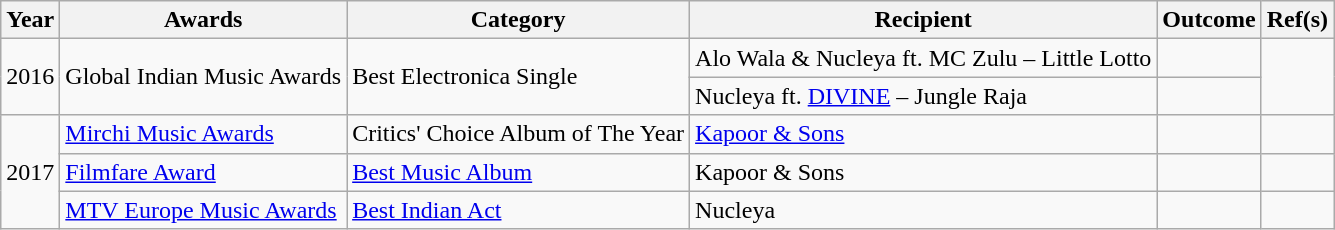<table class="wikitable">
<tr>
<th>Year</th>
<th>Awards</th>
<th>Category</th>
<th>Recipient</th>
<th>Outcome</th>
<th>Ref(s)</th>
</tr>
<tr>
<td rowspan="2">2016</td>
<td rowspan="2">Global Indian Music Awards</td>
<td rowspan="2">Best Electronica Single</td>
<td>Alo Wala & Nucleya ft. MC Zulu – Little Lotto</td>
<td></td>
<td rowspan="2"></td>
</tr>
<tr>
<td>Nucleya ft. <a href='#'>DIVINE</a> – Jungle Raja</td>
<td></td>
</tr>
<tr>
<td rowspan="3">2017</td>
<td><a href='#'>Mirchi Music Awards</a></td>
<td>Critics' Choice Album of The Year</td>
<td><a href='#'>Kapoor & Sons</a></td>
<td></td>
<td></td>
</tr>
<tr>
<td><a href='#'>Filmfare Award</a></td>
<td><a href='#'>Best Music Album</a></td>
<td>Kapoor & Sons</td>
<td></td>
<td></td>
</tr>
<tr>
<td><a href='#'>MTV Europe Music Awards</a></td>
<td><a href='#'>Best Indian Act</a></td>
<td Nucleya>Nucleya</td>
<td></td>
<td></td>
</tr>
</table>
